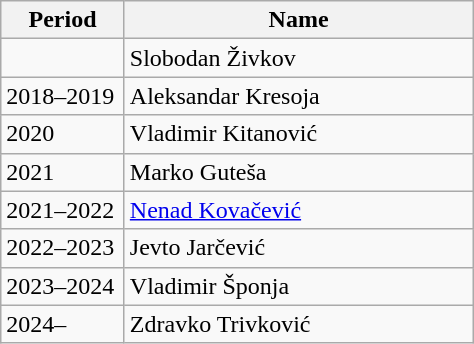<table class="wikitable">
<tr>
<th width="75">Period</th>
<th width="225">Name</th>
</tr>
<tr>
<td></td>
<td> Slobodan Živkov</td>
</tr>
<tr>
<td>2018–2019</td>
<td> Aleksandar Kresoja</td>
</tr>
<tr>
<td>2020</td>
<td> Vladimir Kitanović</td>
</tr>
<tr>
<td>2021</td>
<td> Marko Guteša</td>
</tr>
<tr>
<td>2021–2022</td>
<td> <a href='#'>Nenad Kovačević</a></td>
</tr>
<tr>
<td>2022–2023</td>
<td> Jevto Jarčević</td>
</tr>
<tr>
<td>2023–2024</td>
<td> Vladimir Šponja</td>
</tr>
<tr>
<td>2024–</td>
<td> Zdravko Trivković</td>
</tr>
</table>
